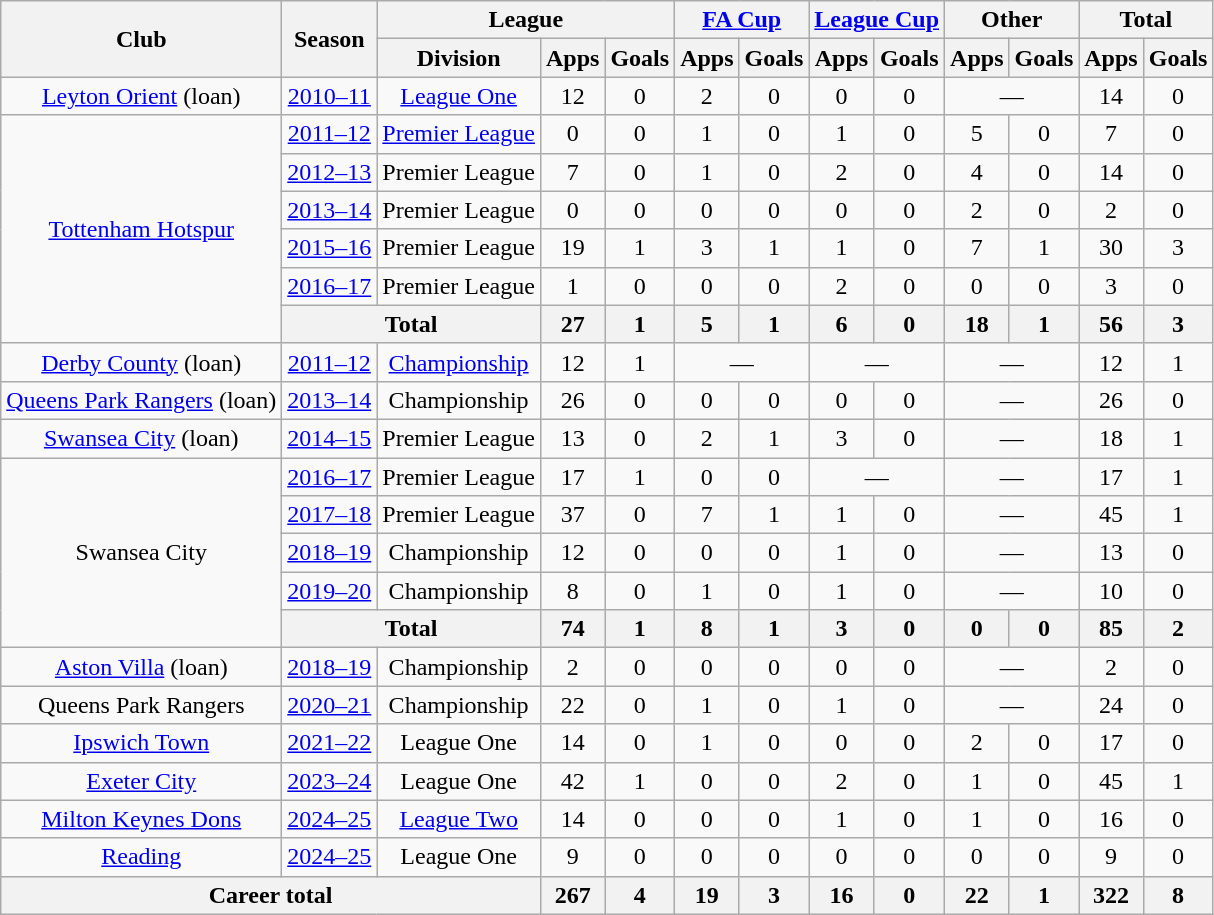<table class="wikitable" style="text-align: center;">
<tr>
<th rowspan=2>Club</th>
<th rowspan=2>Season</th>
<th colspan=3>League</th>
<th colspan=2><a href='#'>FA Cup</a></th>
<th colspan=2><a href='#'>League Cup</a></th>
<th colspan=2>Other</th>
<th colspan=3>Total</th>
</tr>
<tr>
<th>Division</th>
<th>Apps</th>
<th>Goals</th>
<th>Apps</th>
<th>Goals</th>
<th>Apps</th>
<th>Goals</th>
<th>Apps</th>
<th>Goals</th>
<th>Apps</th>
<th>Goals</th>
</tr>
<tr>
<td><a href='#'>Leyton Orient</a> (loan)</td>
<td><a href='#'>2010–11</a></td>
<td><a href='#'>League One</a></td>
<td>12</td>
<td>0</td>
<td>2</td>
<td>0</td>
<td>0</td>
<td>0</td>
<td colspan=2>—</td>
<td>14</td>
<td>0</td>
</tr>
<tr>
<td rowspan=6><a href='#'>Tottenham Hotspur</a></td>
<td><a href='#'>2011–12</a></td>
<td><a href='#'>Premier League</a></td>
<td>0</td>
<td>0</td>
<td>1</td>
<td>0</td>
<td>1</td>
<td>0</td>
<td>5</td>
<td>0</td>
<td>7</td>
<td>0</td>
</tr>
<tr>
<td><a href='#'>2012–13</a></td>
<td>Premier League</td>
<td>7</td>
<td>0</td>
<td>1</td>
<td>0</td>
<td>2</td>
<td>0</td>
<td>4</td>
<td>0</td>
<td>14</td>
<td>0</td>
</tr>
<tr>
<td><a href='#'>2013–14</a></td>
<td>Premier League</td>
<td>0</td>
<td>0</td>
<td>0</td>
<td>0</td>
<td>0</td>
<td>0</td>
<td>2</td>
<td>0</td>
<td>2</td>
<td>0</td>
</tr>
<tr>
<td><a href='#'>2015–16</a></td>
<td>Premier League</td>
<td>19</td>
<td>1</td>
<td>3</td>
<td>1</td>
<td>1</td>
<td>0</td>
<td>7</td>
<td>1</td>
<td>30</td>
<td>3</td>
</tr>
<tr>
<td><a href='#'>2016–17</a></td>
<td>Premier League</td>
<td>1</td>
<td>0</td>
<td>0</td>
<td>0</td>
<td>2</td>
<td>0</td>
<td>0</td>
<td>0</td>
<td>3</td>
<td>0</td>
</tr>
<tr>
<th colspan=2>Total</th>
<th>27</th>
<th>1</th>
<th>5</th>
<th>1</th>
<th>6</th>
<th>0</th>
<th>18</th>
<th>1</th>
<th>56</th>
<th>3</th>
</tr>
<tr>
<td><a href='#'>Derby County</a> (loan)</td>
<td><a href='#'>2011–12</a></td>
<td><a href='#'>Championship</a></td>
<td>12</td>
<td>1</td>
<td colspan=2>—</td>
<td colspan=2>—</td>
<td colspan=2>—</td>
<td>12</td>
<td>1</td>
</tr>
<tr>
<td><a href='#'>Queens Park Rangers</a> (loan)</td>
<td><a href='#'>2013–14</a></td>
<td>Championship</td>
<td>26</td>
<td>0</td>
<td>0</td>
<td>0</td>
<td>0</td>
<td>0</td>
<td colspan=2>—</td>
<td>26</td>
<td>0</td>
</tr>
<tr>
<td><a href='#'>Swansea City</a> (loan)</td>
<td><a href='#'>2014–15</a></td>
<td>Premier League</td>
<td>13</td>
<td>0</td>
<td>2</td>
<td>1</td>
<td>3</td>
<td>0</td>
<td colspan=2>—</td>
<td>18</td>
<td>1</td>
</tr>
<tr>
<td rowspan="5">Swansea City</td>
<td><a href='#'>2016–17</a></td>
<td>Premier League</td>
<td>17</td>
<td>1</td>
<td>0</td>
<td>0</td>
<td colspan=2>—</td>
<td colspan=2>—</td>
<td>17</td>
<td>1</td>
</tr>
<tr>
<td><a href='#'>2017–18</a></td>
<td>Premier League</td>
<td>37</td>
<td>0</td>
<td>7</td>
<td>1</td>
<td>1</td>
<td>0</td>
<td colspan=2>—</td>
<td>45</td>
<td>1</td>
</tr>
<tr>
<td><a href='#'>2018–19</a></td>
<td>Championship</td>
<td>12</td>
<td>0</td>
<td>0</td>
<td>0</td>
<td>1</td>
<td>0</td>
<td colspan="2">—</td>
<td>13</td>
<td>0</td>
</tr>
<tr>
<td><a href='#'>2019–20</a></td>
<td>Championship</td>
<td>8</td>
<td>0</td>
<td>1</td>
<td>0</td>
<td>1</td>
<td>0</td>
<td colspan="2">—</td>
<td>10</td>
<td>0</td>
</tr>
<tr>
<th colspan="2">Total</th>
<th>74</th>
<th>1</th>
<th>8</th>
<th>1</th>
<th>3</th>
<th>0</th>
<th>0</th>
<th>0</th>
<th>85</th>
<th>2</th>
</tr>
<tr>
<td><a href='#'>Aston Villa</a> (loan)</td>
<td><a href='#'>2018–19</a></td>
<td>Championship</td>
<td>2</td>
<td>0</td>
<td>0</td>
<td>0</td>
<td>0</td>
<td>0</td>
<td colspan="2">—</td>
<td>2</td>
<td>0</td>
</tr>
<tr>
<td>Queens Park Rangers</td>
<td><a href='#'>2020–21</a></td>
<td>Championship</td>
<td>22</td>
<td>0</td>
<td>1</td>
<td>0</td>
<td>1</td>
<td>0</td>
<td colspan="2">—</td>
<td>24</td>
<td>0</td>
</tr>
<tr>
<td><a href='#'>Ipswich Town</a></td>
<td><a href='#'>2021–22</a></td>
<td>League One</td>
<td>14</td>
<td>0</td>
<td>1</td>
<td>0</td>
<td>0</td>
<td>0</td>
<td>2</td>
<td>0</td>
<td>17</td>
<td>0</td>
</tr>
<tr>
<td><a href='#'>Exeter City</a></td>
<td><a href='#'>2023–24</a></td>
<td>League One</td>
<td>42</td>
<td>1</td>
<td>0</td>
<td>0</td>
<td>2</td>
<td>0</td>
<td>1</td>
<td>0</td>
<td>45</td>
<td>1</td>
</tr>
<tr>
<td><a href='#'>Milton Keynes Dons</a></td>
<td><a href='#'>2024–25</a></td>
<td><a href='#'>League Two</a></td>
<td>14</td>
<td>0</td>
<td>0</td>
<td>0</td>
<td>1</td>
<td>0</td>
<td>1</td>
<td>0</td>
<td>16</td>
<td>0</td>
</tr>
<tr>
<td><a href='#'>Reading</a></td>
<td><a href='#'>2024–25</a></td>
<td>League One</td>
<td>9</td>
<td>0</td>
<td>0</td>
<td>0</td>
<td>0</td>
<td>0</td>
<td>0</td>
<td>0</td>
<td>9</td>
<td>0</td>
</tr>
<tr>
<th colspan="3">Career total</th>
<th>267</th>
<th>4</th>
<th>19</th>
<th>3</th>
<th>16</th>
<th>0</th>
<th>22</th>
<th>1</th>
<th>322</th>
<th>8</th>
</tr>
</table>
